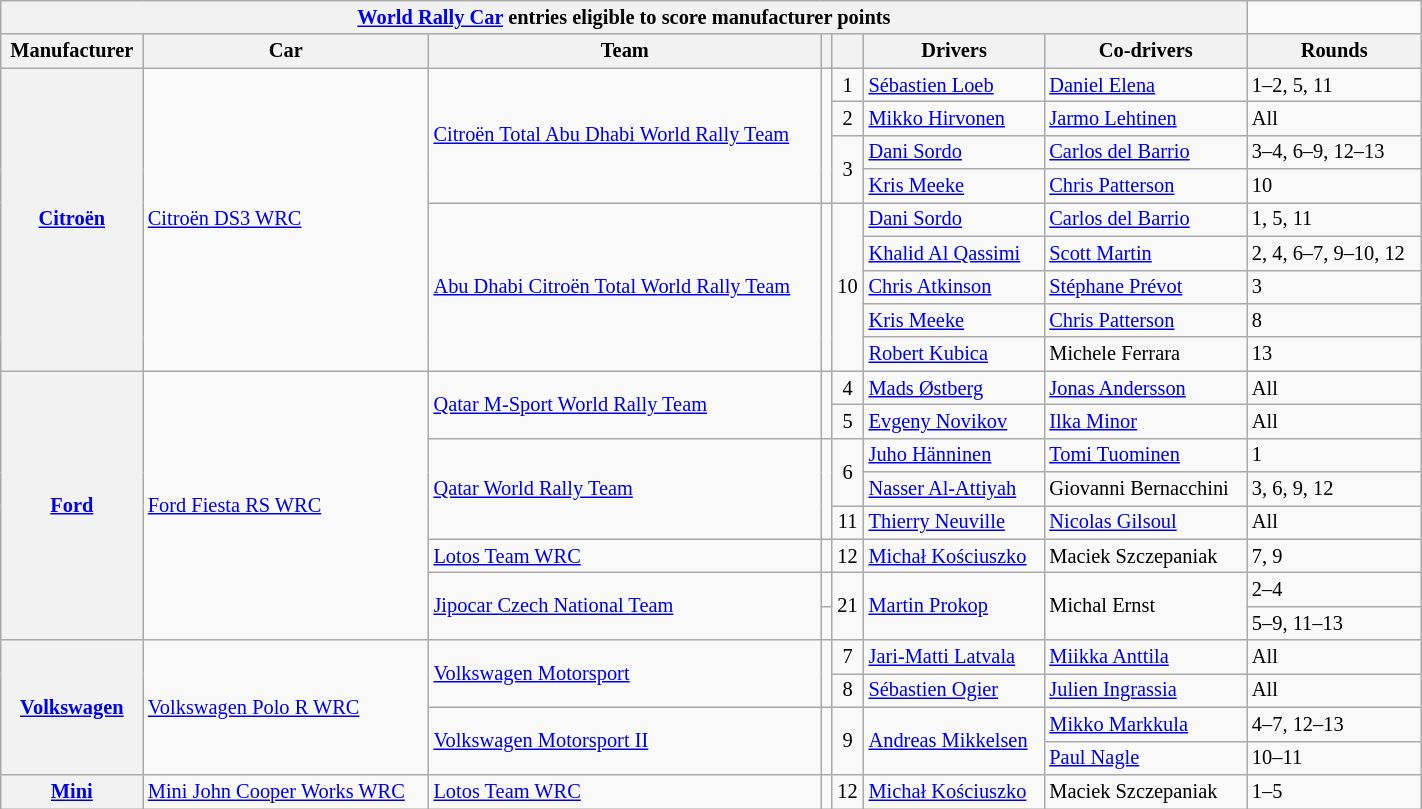<table class="wikitable" width=75% style="font-size: 85%; max-width: 950px">
<tr>
<th colspan="7"><a href='#'>World Rally Car</a> entries eligible to score manufacturer points</th>
</tr>
<tr>
<th>Manufacturer</th>
<th>Car</th>
<th>Team</th>
<th></th>
<th></th>
<th>Drivers</th>
<th>Co-drivers</th>
<th>Rounds</th>
</tr>
<tr>
<th rowspan=9 nowrap><a href='#'>Citroën</a></th>
<td rowspan=9><a href='#'>Citroën DS3 WRC</a></td>
<td rowspan=4 nowrap> <a href='#'>Citroën Total Abu Dhabi World Rally Team</a></td>
<td rowspan="4" align="center"></td>
<td align=center>1</td>
<td nowrap> <a href='#'>Sébastien Loeb</a></td>
<td nowrap> <a href='#'>Daniel Elena</a></td>
<td nowrap>1–2, 5, 11</td>
</tr>
<tr>
<td align=center>2</td>
<td nowrap> <a href='#'>Mikko Hirvonen</a></td>
<td nowrap> <a href='#'>Jarmo Lehtinen</a></td>
<td>All</td>
</tr>
<tr>
<td rowspan=2 align="center">3</td>
<td nowrap> <a href='#'>Dani Sordo</a></td>
<td nowrap> <a href='#'>Carlos del Barrio</a></td>
<td nowrap>3–4, 6–9, 12–13</td>
</tr>
<tr>
<td nowrap> <a href='#'>Kris Meeke</a></td>
<td nowrap> <a href='#'>Chris Patterson</a></td>
<td>10</td>
</tr>
<tr>
<td rowspan=5 nowrap> <a href='#'>Abu Dhabi Citroën Total World Rally Team</a></td>
<td rowspan="5" align="center"></td>
<td rowspan="5" align="center">10</td>
<td nowrap> <a href='#'>Dani Sordo</a> </td>
<td nowrap> <a href='#'>Carlos del Barrio</a></td>
<td nowrap>1, 5, 11</td>
</tr>
<tr>
<td nowrap> <a href='#'>Khalid Al Qassimi</a></td>
<td nowrap> <a href='#'>Scott Martin</a></td>
<td nowrap>2, 4, 6–7, 9–10, 12</td>
</tr>
<tr>
<td nowrap> <a href='#'>Chris Atkinson</a></td>
<td nowrap> <a href='#'>Stéphane Prévot</a></td>
<td>3</td>
</tr>
<tr>
<td nowrap> <a href='#'>Kris Meeke</a></td>
<td nowrap> <a href='#'>Chris Patterson</a></td>
<td>8</td>
</tr>
<tr>
<td nowrap> <a href='#'>Robert Kubica</a></td>
<td nowrap> Michele Ferrara</td>
<td>13</td>
</tr>
<tr>
<th rowspan=8 nowrap><a href='#'>Ford</a></th>
<td rowspan=8><a href='#'>Ford Fiesta RS WRC</a></td>
<td rowspan=2 nowrap> <a href='#'>Qatar M-Sport World Rally Team</a></td>
<td rowspan="2" align="center"></td>
<td align=center>4</td>
<td nowrap> <a href='#'>Mads Østberg</a></td>
<td> <a href='#'>Jonas Andersson</a></td>
<td>All</td>
</tr>
<tr>
<td align=center>5</td>
<td nowrap> <a href='#'>Evgeny Novikov</a></td>
<td nowrap> <a href='#'>Ilka Minor</a></td>
<td>All</td>
</tr>
<tr>
<td rowspan=3 nowrap> <a href='#'>Qatar World Rally Team</a></td>
<td rowspan="3" align="center"></td>
<td rowspan="2" align="center">6</td>
<td nowrap> <a href='#'>Juho Hänninen</a></td>
<td nowrap> <a href='#'>Tomi Tuominen</a></td>
<td>1</td>
</tr>
<tr>
<td nowrap> <a href='#'>Nasser Al-Attiyah</a></td>
<td nowrap> Giovanni Bernacchini</td>
<td nowrap>3, 6, 9, 12</td>
</tr>
<tr>
<td align=center>11</td>
<td nowrap> <a href='#'>Thierry Neuville</a></td>
<td nowrap> <a href='#'>Nicolas Gilsoul</a></td>
<td>All</td>
</tr>
<tr>
<td nowrap> <a href='#'>Lotos Team WRC</a></td>
<td align=center></td>
<td align=center>12</td>
<td nowrap> <a href='#'>Michał Kościuszko</a></td>
<td nowrap> Maciek Szczepaniak</td>
<td nowrap>7, 9</td>
</tr>
<tr>
<td rowspan=2> <a href='#'>Jipocar Czech National Team</a></td>
<td align=center></td>
<td rowspan="2" align="center">21</td>
<td rowspan=2> <a href='#'>Martin Prokop</a></td>
<td rowspan=2> Michal Ernst</td>
<td>2–4</td>
</tr>
<tr>
<td align=center></td>
<td>5–9, 11–13</td>
</tr>
<tr>
<th rowspan=4 nowrap><a href='#'>Volkswagen</a></th>
<td rowspan=4 nowrap><a href='#'>Volkswagen Polo R WRC</a></td>
<td rowspan=2 nowrap> <a href='#'>Volkswagen Motorsport</a></td>
<td rowspan="2" align="center"></td>
<td align=center>7</td>
<td nowrap> <a href='#'>Jari-Matti Latvala</a></td>
<td nowrap> <a href='#'>Miikka Anttila</a></td>
<td>All</td>
</tr>
<tr>
<td align=center>8</td>
<td nowrap> <a href='#'>Sébastien Ogier</a></td>
<td nowrap> <a href='#'>Julien Ingrassia</a></td>
<td>All</td>
</tr>
<tr>
<td rowspan=2 nowrap> <a href='#'>Volkswagen Motorsport II</a></td>
<td rowspan="2" align="center"></td>
<td rowspan="2" align="center">9</td>
<td rowspan=2 nowrap> <a href='#'>Andreas Mikkelsen</a></td>
<td nowrap> <a href='#'>Mikko Markkula</a></td>
<td nowrap>4–7, 12–13</td>
</tr>
<tr>
<td nowrap> <a href='#'>Paul Nagle</a></td>
<td>10–11</td>
</tr>
<tr>
<th nowrap><a href='#'>Mini</a></th>
<td nowrap><a href='#'>Mini John Cooper Works WRC</a></td>
<td nowrap> <a href='#'>Lotos Team WRC</a></td>
<td align=center></td>
<td align=center>12</td>
<td nowrap> <a href='#'>Michał Kościuszko</a></td>
<td nowrap> Maciek Szczepaniak</td>
<td>1–5</td>
</tr>
</table>
